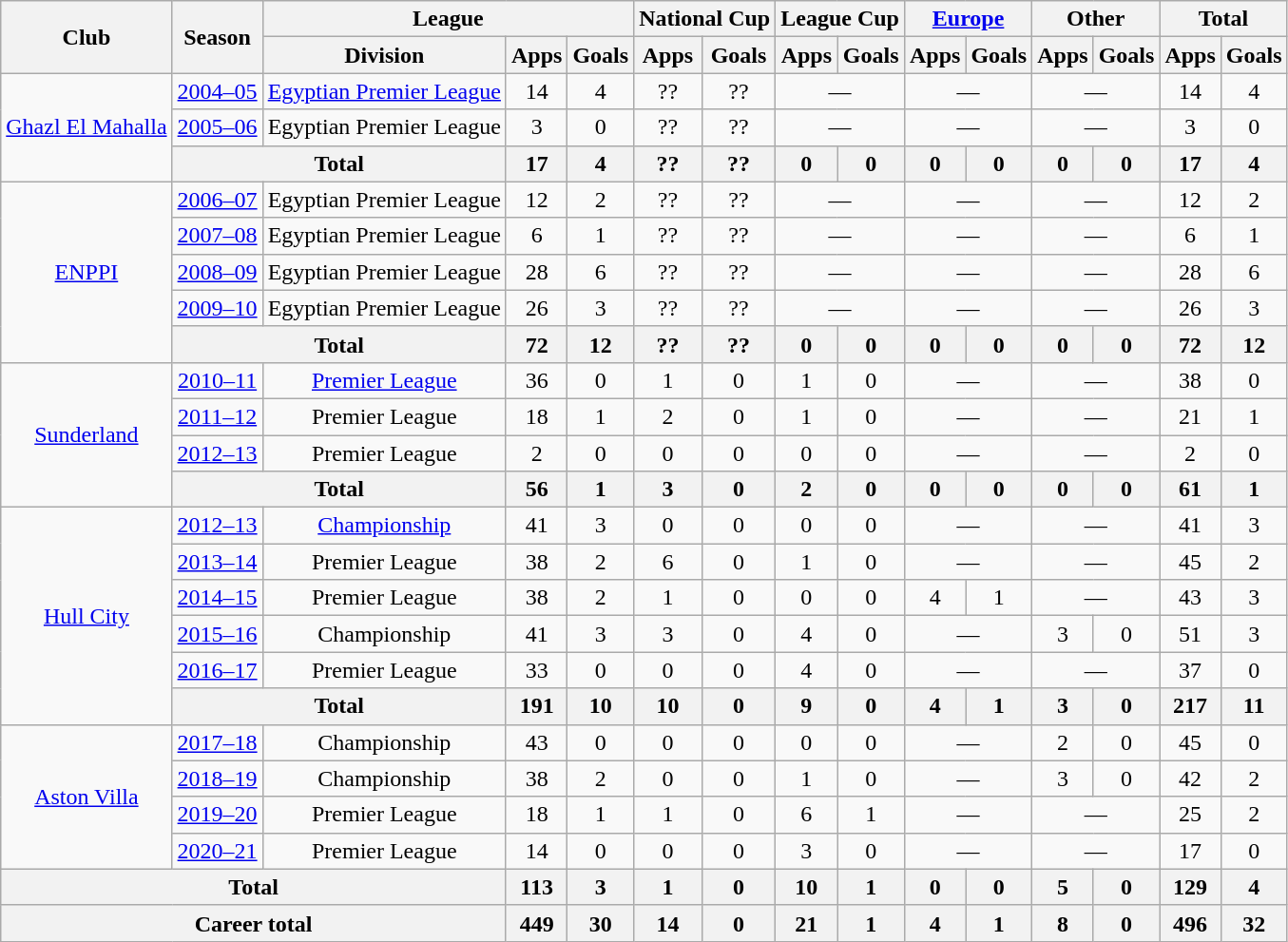<table class="wikitable" style="text-align:center">
<tr>
<th rowspan="2">Club</th>
<th rowspan="2">Season</th>
<th colspan="3">League</th>
<th colspan="2">National Cup</th>
<th colspan="2">League Cup</th>
<th colspan="2"><a href='#'>Europe</a></th>
<th colspan="2">Other</th>
<th colspan="2">Total</th>
</tr>
<tr>
<th>Division</th>
<th>Apps</th>
<th>Goals</th>
<th>Apps</th>
<th>Goals</th>
<th>Apps</th>
<th>Goals</th>
<th>Apps</th>
<th>Goals</th>
<th>Apps</th>
<th>Goals</th>
<th>Apps</th>
<th>Goals</th>
</tr>
<tr>
<td rowspan="3"><a href='#'>Ghazl El Mahalla</a></td>
<td><a href='#'>2004–05</a></td>
<td><a href='#'>Egyptian Premier League</a></td>
<td>14</td>
<td>4</td>
<td>??</td>
<td>??</td>
<td colspan="2">—</td>
<td colspan="2">—</td>
<td colspan="2">—</td>
<td>14</td>
<td>4</td>
</tr>
<tr>
<td><a href='#'>2005–06</a></td>
<td>Egyptian Premier League</td>
<td>3</td>
<td>0</td>
<td>??</td>
<td>??</td>
<td colspan="2">—</td>
<td colspan="2">—</td>
<td colspan="2">—</td>
<td>3</td>
<td>0</td>
</tr>
<tr>
<th colspan="2">Total</th>
<th>17</th>
<th>4</th>
<th>??</th>
<th>??</th>
<th>0</th>
<th>0</th>
<th>0</th>
<th>0</th>
<th>0</th>
<th>0</th>
<th>17</th>
<th>4</th>
</tr>
<tr>
<td rowspan="5"><a href='#'>ENPPI</a></td>
<td><a href='#'>2006–07</a></td>
<td>Egyptian Premier League</td>
<td>12</td>
<td>2</td>
<td>??</td>
<td>??</td>
<td colspan="2">—</td>
<td colspan="2">—</td>
<td colspan="2">—</td>
<td>12</td>
<td>2</td>
</tr>
<tr>
<td><a href='#'>2007–08</a></td>
<td>Egyptian Premier League</td>
<td>6</td>
<td>1</td>
<td>??</td>
<td>??</td>
<td colspan="2">—</td>
<td colspan="2">—</td>
<td colspan="2">—</td>
<td>6</td>
<td>1</td>
</tr>
<tr>
<td><a href='#'>2008–09</a></td>
<td>Egyptian Premier League</td>
<td>28</td>
<td>6</td>
<td>??</td>
<td>??</td>
<td colspan="2">—</td>
<td colspan="2">—</td>
<td colspan="2">—</td>
<td>28</td>
<td>6</td>
</tr>
<tr>
<td><a href='#'>2009–10</a></td>
<td>Egyptian Premier League</td>
<td>26</td>
<td>3</td>
<td>??</td>
<td>??</td>
<td colspan="2">—</td>
<td colspan="2">—</td>
<td colspan="2">—</td>
<td>26</td>
<td>3</td>
</tr>
<tr>
<th colspan="2">Total</th>
<th>72</th>
<th>12</th>
<th>??</th>
<th>??</th>
<th>0</th>
<th>0</th>
<th>0</th>
<th>0</th>
<th>0</th>
<th>0</th>
<th>72</th>
<th>12</th>
</tr>
<tr>
<td rowspan="4"><a href='#'>Sunderland</a></td>
<td><a href='#'>2010–11</a></td>
<td><a href='#'>Premier League</a></td>
<td>36</td>
<td>0</td>
<td>1</td>
<td>0</td>
<td>1</td>
<td>0</td>
<td colspan="2">—</td>
<td colspan="2">—</td>
<td>38</td>
<td>0</td>
</tr>
<tr>
<td><a href='#'>2011–12</a></td>
<td>Premier League</td>
<td>18</td>
<td>1</td>
<td>2</td>
<td>0</td>
<td>1</td>
<td>0</td>
<td colspan="2">—</td>
<td colspan="2">—</td>
<td>21</td>
<td>1</td>
</tr>
<tr>
<td><a href='#'>2012–13</a></td>
<td>Premier League</td>
<td>2</td>
<td>0</td>
<td>0</td>
<td>0</td>
<td>0</td>
<td>0</td>
<td colspan="2">—</td>
<td colspan="2">—</td>
<td>2</td>
<td>0</td>
</tr>
<tr>
<th colspan="2">Total</th>
<th>56</th>
<th>1</th>
<th>3</th>
<th>0</th>
<th>2</th>
<th>0</th>
<th>0</th>
<th>0</th>
<th>0</th>
<th>0</th>
<th>61</th>
<th>1</th>
</tr>
<tr>
<td rowspan="6"><a href='#'>Hull City</a></td>
<td><a href='#'>2012–13</a></td>
<td><a href='#'>Championship</a></td>
<td>41</td>
<td>3</td>
<td>0</td>
<td>0</td>
<td>0</td>
<td>0</td>
<td colspan="2">—</td>
<td colspan="2">—</td>
<td>41</td>
<td>3</td>
</tr>
<tr>
<td><a href='#'>2013–14</a></td>
<td>Premier League</td>
<td>38</td>
<td>2</td>
<td>6</td>
<td>0</td>
<td>1</td>
<td>0</td>
<td colspan="2">—</td>
<td colspan="2">—</td>
<td>45</td>
<td>2</td>
</tr>
<tr>
<td><a href='#'>2014–15</a></td>
<td>Premier League</td>
<td>38</td>
<td>2</td>
<td>1</td>
<td>0</td>
<td>0</td>
<td>0</td>
<td>4</td>
<td>1</td>
<td colspan="2">—</td>
<td>43</td>
<td>3</td>
</tr>
<tr>
<td><a href='#'>2015–16</a></td>
<td>Championship</td>
<td>41</td>
<td>3</td>
<td>3</td>
<td>0</td>
<td>4</td>
<td>0</td>
<td colspan="2">—</td>
<td>3</td>
<td>0</td>
<td>51</td>
<td>3</td>
</tr>
<tr>
<td><a href='#'>2016–17</a></td>
<td>Premier League</td>
<td>33</td>
<td>0</td>
<td>0</td>
<td>0</td>
<td>4</td>
<td>0</td>
<td colspan="2">—</td>
<td colspan="2">—</td>
<td>37</td>
<td>0</td>
</tr>
<tr>
<th colspan="2">Total</th>
<th>191</th>
<th>10</th>
<th>10</th>
<th>0</th>
<th>9</th>
<th>0</th>
<th>4</th>
<th>1</th>
<th>3</th>
<th>0</th>
<th>217</th>
<th>11</th>
</tr>
<tr>
<td rowspan="4"><a href='#'>Aston Villa</a></td>
<td><a href='#'>2017–18</a></td>
<td>Championship</td>
<td>43</td>
<td>0</td>
<td>0</td>
<td>0</td>
<td>0</td>
<td>0</td>
<td colspan="2">—</td>
<td>2</td>
<td>0</td>
<td>45</td>
<td>0</td>
</tr>
<tr>
<td><a href='#'>2018–19</a></td>
<td>Championship</td>
<td>38</td>
<td>2</td>
<td>0</td>
<td>0</td>
<td>1</td>
<td>0</td>
<td colspan="2">—</td>
<td>3</td>
<td>0</td>
<td>42</td>
<td>2</td>
</tr>
<tr>
<td><a href='#'>2019–20</a></td>
<td>Premier League</td>
<td>18</td>
<td>1</td>
<td>1</td>
<td>0</td>
<td>6</td>
<td>1</td>
<td colspan="2">—</td>
<td colspan="2">—</td>
<td>25</td>
<td>2</td>
</tr>
<tr>
<td><a href='#'>2020–21</a></td>
<td>Premier League</td>
<td>14</td>
<td>0</td>
<td>0</td>
<td>0</td>
<td>3</td>
<td>0</td>
<td colspan="2">—</td>
<td colspan="2">—</td>
<td>17</td>
<td>0</td>
</tr>
<tr>
<th colspan="3">Total</th>
<th>113</th>
<th>3</th>
<th>1</th>
<th>0</th>
<th>10</th>
<th>1</th>
<th>0</th>
<th>0</th>
<th>5</th>
<th>0</th>
<th>129</th>
<th>4</th>
</tr>
<tr>
<th colspan="3">Career total</th>
<th>449</th>
<th>30</th>
<th>14</th>
<th>0</th>
<th>21</th>
<th>1</th>
<th>4</th>
<th>1</th>
<th>8</th>
<th>0</th>
<th>496</th>
<th>32</th>
</tr>
</table>
